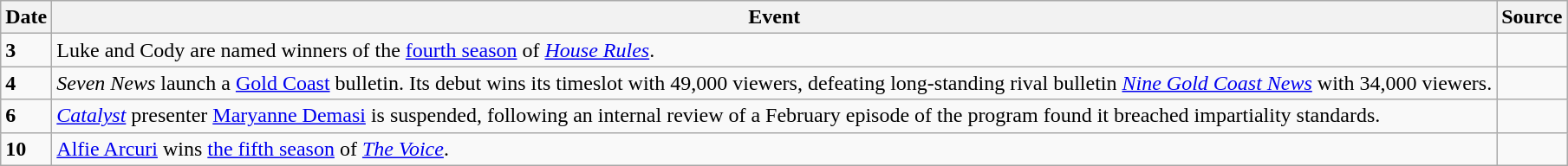<table class="wikitable">
<tr>
<th>Date</th>
<th>Event</th>
<th>Source</th>
</tr>
<tr>
<td><strong>3</strong></td>
<td>Luke and Cody are named winners of the <a href='#'>fourth season</a> of <em><a href='#'>House Rules</a></em>.</td>
<td></td>
</tr>
<tr>
<td><strong>4</strong></td>
<td><em>Seven News</em> launch a <a href='#'>Gold Coast</a> bulletin. Its debut wins its timeslot with 49,000 viewers, defeating long-standing rival bulletin <em><a href='#'>Nine Gold Coast News</a></em> with 34,000 viewers.</td>
<td></td>
</tr>
<tr>
<td><strong>6</strong></td>
<td><em><a href='#'>Catalyst</a></em> presenter <a href='#'>Maryanne Demasi</a> is suspended, following an internal review of a February episode of the program found it breached impartiality standards.</td>
<td></td>
</tr>
<tr>
<td><strong>10</strong></td>
<td><a href='#'>Alfie Arcuri</a> wins <a href='#'>the fifth season</a> of <em><a href='#'>The Voice</a></em>.</td>
<td></td>
</tr>
</table>
